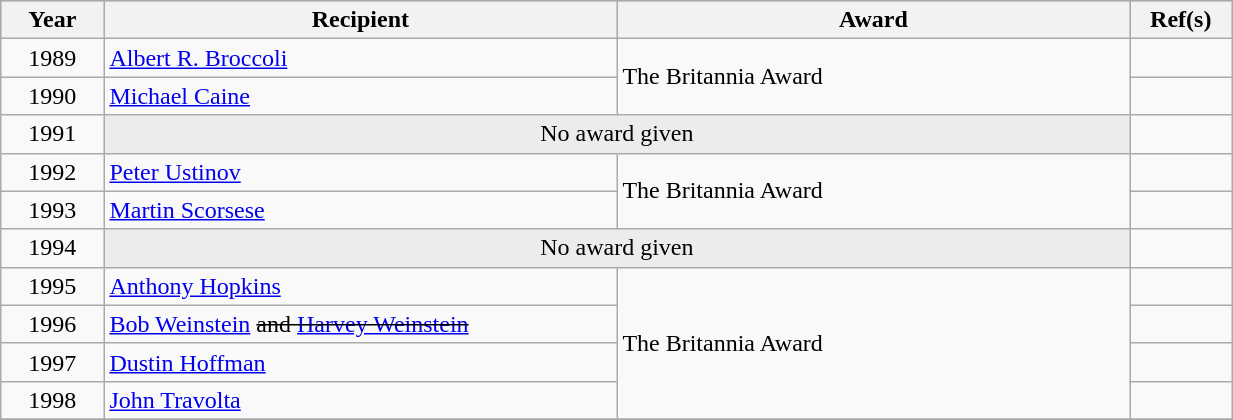<table class="sortable wikitable" width="65%" align="centre">
<tr bgcolor="#bebebe">
<th width="3%">Year</th>
<th width="19%">Recipient</th>
<th width="19%">Award</th>
<th width="2%">Ref(s)</th>
</tr>
<tr>
<td align="center">1989</td>
<td><a href='#'>Albert R. Broccoli</a></td>
<td rowspan="2">The Britannia Award</td>
<td align="center"></td>
</tr>
<tr>
<td align="center">1990</td>
<td><a href='#'>Michael Caine</a></td>
<td align="center"></td>
</tr>
<tr>
<td align="center">1991</td>
<td colspan="2" style="background: #ececec;" align="center">No award given</td>
<td align="center"></td>
</tr>
<tr>
<td align="center">1992</td>
<td><a href='#'>Peter Ustinov</a></td>
<td rowspan="2">The Britannia Award</td>
<td align="center"></td>
</tr>
<tr>
<td align="center">1993</td>
<td><a href='#'>Martin Scorsese</a></td>
<td align="center"></td>
</tr>
<tr>
<td align="center">1994</td>
<td colspan="2" style="background: #ececec;" align="center">No award given</td>
<td align="center"></td>
</tr>
<tr>
<td align="center">1995</td>
<td><a href='#'>Anthony Hopkins</a></td>
<td rowspan="4">The Britannia Award</td>
<td align="center"></td>
</tr>
<tr>
<td align="center">1996</td>
<td><a href='#'>Bob Weinstein</a> <s>and <a href='#'>Harvey Weinstein</a></s><small></small></td>
<td align="center"></td>
</tr>
<tr>
<td align="center">1997</td>
<td><a href='#'>Dustin Hoffman</a></td>
<td align="center"></td>
</tr>
<tr>
<td align="center">1998</td>
<td><a href='#'>John Travolta</a></td>
<td align="center"></td>
</tr>
<tr>
</tr>
</table>
